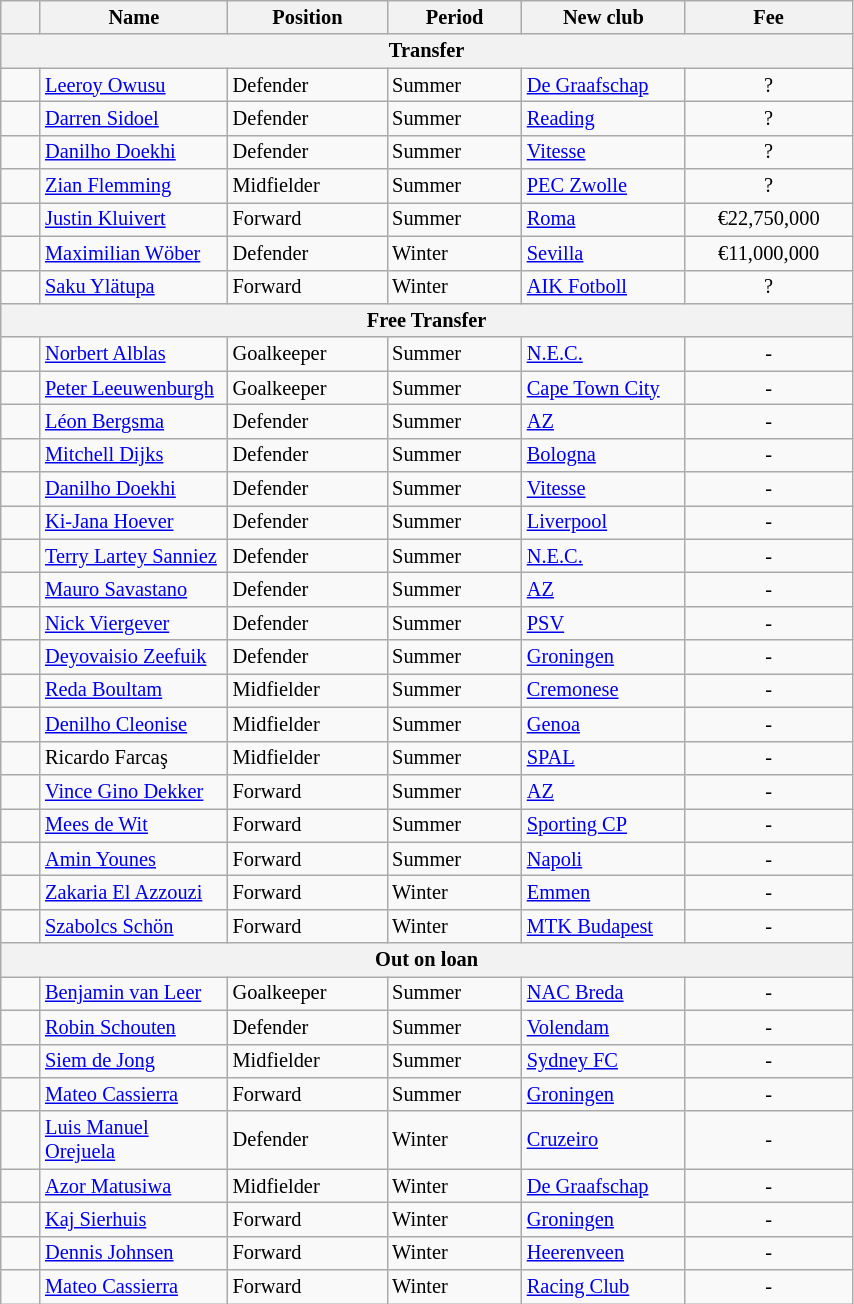<table class="wikitable" style="width:45%; font-size:85%;">
<tr>
<th width="2%"></th>
<th width="5%">Name</th>
<th width="5%">Position</th>
<th width="5%">Period</th>
<th width="5%">New club</th>
<th width="5%">Fee</th>
</tr>
<tr>
<th colspan="6" align="center">Transfer</th>
</tr>
<tr>
<td align=center></td>
<td align=left> <a href='#'>Leeroy Owusu</a></td>
<td align=left>Defender</td>
<td align=left>Summer</td>
<td align=left> <a href='#'>De Graafschap</a></td>
<td align=center>?</td>
</tr>
<tr>
<td align=center></td>
<td align=left> <a href='#'>Darren Sidoel</a></td>
<td align=left>Defender</td>
<td align=left>Summer</td>
<td align=left> <a href='#'>Reading</a></td>
<td align=center>?</td>
</tr>
<tr>
<td align=center></td>
<td align=left> <a href='#'>Danilho Doekhi</a></td>
<td align=left>Defender</td>
<td align=left>Summer</td>
<td align=left> <a href='#'>Vitesse</a></td>
<td align=center>?</td>
</tr>
<tr>
<td align=center></td>
<td align=left> <a href='#'>Zian Flemming</a></td>
<td align=left>Midfielder</td>
<td align=left>Summer</td>
<td align=left> <a href='#'>PEC Zwolle</a></td>
<td align=center>?</td>
</tr>
<tr>
<td align=center></td>
<td align=left> <a href='#'>Justin Kluivert</a></td>
<td align=left>Forward</td>
<td align=left>Summer</td>
<td align=left> <a href='#'>Roma</a></td>
<td align=center>€22,750,000</td>
</tr>
<tr>
<td align=center></td>
<td align=left> <a href='#'>Maximilian Wöber</a></td>
<td align=left>Defender</td>
<td align=left>Winter</td>
<td align=left> <a href='#'>Sevilla</a></td>
<td align=center>€11,000,000</td>
</tr>
<tr>
<td align=center></td>
<td align=left> <a href='#'>Saku Ylätupa</a></td>
<td align=left>Forward</td>
<td align=left>Winter</td>
<td align=left> <a href='#'>AIK Fotboll</a></td>
<td align=center>?</td>
</tr>
<tr>
<th colspan="6" align="center">Free Transfer</th>
</tr>
<tr>
<td align=center></td>
<td align=left> <a href='#'>Norbert Alblas</a></td>
<td align=left>Goalkeeper</td>
<td align=left>Summer</td>
<td align=left> <a href='#'>N.E.C.</a></td>
<td align=center>-</td>
</tr>
<tr>
<td align=center></td>
<td align=left> <a href='#'>Peter Leeuwenburgh</a></td>
<td align=left>Goalkeeper</td>
<td align=left>Summer</td>
<td align=left> <a href='#'>Cape Town City</a></td>
<td align=center>-</td>
</tr>
<tr>
<td align=center></td>
<td align=left> <a href='#'>Léon Bergsma</a></td>
<td align=left>Defender</td>
<td align=left>Summer</td>
<td align=left> <a href='#'>AZ</a></td>
<td align=center>-</td>
</tr>
<tr>
<td align=center></td>
<td align=left> <a href='#'>Mitchell Dijks</a></td>
<td align=left>Defender</td>
<td align=left>Summer</td>
<td align=left> <a href='#'>Bologna</a></td>
<td align=center>-</td>
</tr>
<tr>
<td align=center></td>
<td align=left> <a href='#'>Danilho Doekhi</a></td>
<td align=left>Defender</td>
<td align=left>Summer</td>
<td align=left> <a href='#'>Vitesse</a></td>
<td align=center>-</td>
</tr>
<tr>
<td align=center></td>
<td align=left> <a href='#'>Ki-Jana Hoever</a></td>
<td align=left>Defender</td>
<td align=left>Summer</td>
<td align=left> <a href='#'>Liverpool</a></td>
<td align=center>-</td>
</tr>
<tr>
<td align=center></td>
<td align=left> <a href='#'>Terry Lartey Sanniez</a></td>
<td align=left>Defender</td>
<td align=left>Summer</td>
<td align=left> <a href='#'>N.E.C.</a></td>
<td align=center>-</td>
</tr>
<tr>
<td align=center></td>
<td align=left> <a href='#'>Mauro Savastano</a></td>
<td align=left>Defender</td>
<td align=left>Summer</td>
<td align=left> <a href='#'>AZ</a></td>
<td align=center>-</td>
</tr>
<tr>
<td align=center></td>
<td align=left> <a href='#'>Nick Viergever</a></td>
<td align=left>Defender</td>
<td align=left>Summer</td>
<td align=left> <a href='#'>PSV</a></td>
<td align=center>-</td>
</tr>
<tr>
<td align=center></td>
<td align=left> <a href='#'>Deyovaisio Zeefuik</a></td>
<td align=left>Defender</td>
<td align=left>Summer</td>
<td align=left> <a href='#'>Groningen</a></td>
<td align=center>-</td>
</tr>
<tr>
<td align=center></td>
<td align=left> <a href='#'>Reda Boultam</a></td>
<td align=left>Midfielder</td>
<td align=left>Summer</td>
<td align=left> <a href='#'>Cremonese</a></td>
<td align=center>-</td>
</tr>
<tr>
<td align=center></td>
<td align=left> <a href='#'>Denilho Cleonise</a></td>
<td align=left>Midfielder</td>
<td align=left>Summer</td>
<td align=left> <a href='#'>Genoa</a></td>
<td align=center>-</td>
</tr>
<tr>
<td align=center></td>
<td align=left> Ricardo Farcaş</td>
<td align=left>Midfielder</td>
<td align=left>Summer</td>
<td align=left> <a href='#'>SPAL</a></td>
<td align=center>-</td>
</tr>
<tr>
<td align=center></td>
<td align=left> <a href='#'>Vince Gino Dekker</a></td>
<td align=left>Forward</td>
<td align=left>Summer</td>
<td align=left> <a href='#'>AZ</a></td>
<td align=center>-</td>
</tr>
<tr>
<td align=center></td>
<td align=left> <a href='#'>Mees de Wit</a></td>
<td align=left>Forward</td>
<td align=left>Summer</td>
<td align=left> <a href='#'>Sporting CP</a></td>
<td align=center>-</td>
</tr>
<tr>
<td align=center></td>
<td align=left> <a href='#'>Amin Younes</a></td>
<td align=left>Forward</td>
<td align=left>Summer</td>
<td align=left> <a href='#'>Napoli</a></td>
<td align=center>-</td>
</tr>
<tr>
<td align=center></td>
<td align=left> <a href='#'>Zakaria El Azzouzi</a></td>
<td align=left>Forward</td>
<td align=left>Winter</td>
<td align=left> <a href='#'>Emmen</a></td>
<td align=center>-</td>
</tr>
<tr>
<td align=center></td>
<td align=left> <a href='#'>Szabolcs Schön</a></td>
<td align=left>Forward</td>
<td align=left>Winter</td>
<td align=left> <a href='#'>MTK Budapest</a></td>
<td align=center>-</td>
</tr>
<tr>
<th colspan="6" align="center">Out on loan</th>
</tr>
<tr>
<td align=center></td>
<td align=left> <a href='#'>Benjamin van Leer</a></td>
<td align=left>Goalkeeper</td>
<td align=left>Summer</td>
<td align=left> <a href='#'>NAC Breda</a></td>
<td align=center>-</td>
</tr>
<tr>
<td align=center></td>
<td align=left> <a href='#'>Robin Schouten</a></td>
<td align=left>Defender</td>
<td align=left>Summer</td>
<td align=left> <a href='#'>Volendam</a></td>
<td align=center>-</td>
</tr>
<tr>
<td align=center></td>
<td align=left> <a href='#'>Siem de Jong</a></td>
<td align=left>Midfielder</td>
<td align=left>Summer</td>
<td align=left> <a href='#'>Sydney FC</a></td>
<td align=center>-</td>
</tr>
<tr>
<td align=center></td>
<td align=left> <a href='#'>Mateo Cassierra</a></td>
<td align=left>Forward</td>
<td align=left>Summer</td>
<td align=left> <a href='#'>Groningen</a></td>
<td align=center>-</td>
</tr>
<tr>
<td align=center></td>
<td align=left> <a href='#'>Luis Manuel Orejuela</a></td>
<td align=left>Defender</td>
<td align=left>Winter</td>
<td align=left> <a href='#'>Cruzeiro</a></td>
<td align=center>-</td>
</tr>
<tr>
<td align=center></td>
<td align=left> <a href='#'>Azor Matusiwa</a></td>
<td align=left>Midfielder</td>
<td align=left>Winter</td>
<td align=left> <a href='#'>De Graafschap</a></td>
<td align=center>-</td>
</tr>
<tr>
<td align=center></td>
<td align=left> <a href='#'>Kaj Sierhuis</a></td>
<td align=left>Forward</td>
<td align=left>Winter</td>
<td align=left> <a href='#'>Groningen</a></td>
<td align=center>-</td>
</tr>
<tr>
<td align=center></td>
<td align=left> <a href='#'>Dennis Johnsen</a></td>
<td align=left>Forward</td>
<td align=left>Winter</td>
<td align=left> <a href='#'>Heerenveen</a></td>
<td align=center>-</td>
</tr>
<tr>
<td align=center></td>
<td align=left> <a href='#'>Mateo Cassierra</a></td>
<td align=left>Forward</td>
<td align=left>Winter</td>
<td align=left> <a href='#'>Racing Club</a></td>
<td align=center>-</td>
</tr>
</table>
